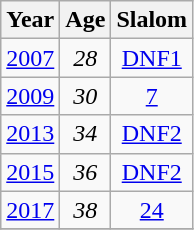<table class=wikitable style="text-align:center">
<tr>
<th>Year</th>
<th>Age</th>
<th>Slalom</th>
</tr>
<tr>
<td><a href='#'>2007</a></td>
<td><em>28</em></td>
<td><a href='#'>DNF1</a></td>
</tr>
<tr>
<td><a href='#'>2009</a></td>
<td><em>30</em></td>
<td><a href='#'>7</a></td>
</tr>
<tr>
<td><a href='#'>2013</a></td>
<td><em>34</em></td>
<td><a href='#'>DNF2</a></td>
</tr>
<tr>
<td><a href='#'>2015</a></td>
<td><em>36</em></td>
<td><a href='#'>DNF2</a></td>
</tr>
<tr>
<td><a href='#'>2017</a></td>
<td><em>38</em></td>
<td><a href='#'>24</a></td>
</tr>
<tr>
</tr>
</table>
